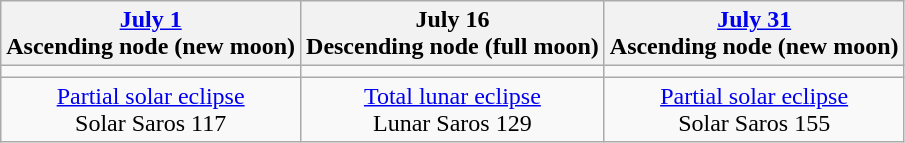<table class="wikitable">
<tr>
<th><a href='#'>July 1</a><br>Ascending node (new moon)<br></th>
<th>July 16<br>Descending node (full moon)<br></th>
<th><a href='#'>July 31</a><br>Ascending node (new moon)<br></th>
</tr>
<tr>
<td></td>
<td></td>
<td></td>
</tr>
<tr align=center>
<td><a href='#'>Partial solar eclipse</a><br>Solar Saros 117</td>
<td><a href='#'>Total lunar eclipse</a><br>Lunar Saros 129</td>
<td><a href='#'>Partial solar eclipse</a><br>Solar Saros 155</td>
</tr>
</table>
